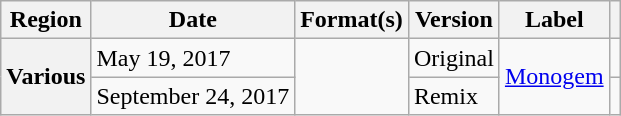<table class="wikitable plainrowheaders">
<tr>
<th scope="col">Region</th>
<th scope="col">Date</th>
<th scope="col">Format(s)</th>
<th scope="col">Version</th>
<th scope="col">Label</th>
<th scope="col"></th>
</tr>
<tr>
<th rowspan="2" scope="row">Various</th>
<td>May 19, 2017</td>
<td rowspan="2"></td>
<td>Original</td>
<td rowspan="2"><a href='#'>Monogem</a></td>
<td align="center"></td>
</tr>
<tr>
<td>September 24, 2017</td>
<td>Remix</td>
<td align="center"></td>
</tr>
</table>
